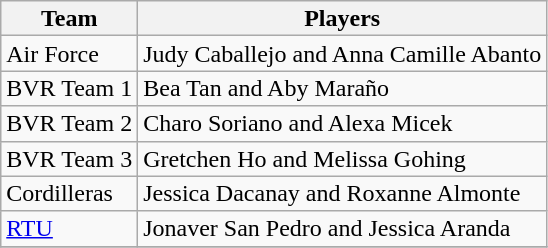<table class="wikitable" style="text-align:left; line-height:16px; width:auto;">
<tr>
<th>Team</th>
<th>Players</th>
</tr>
<tr>
<td>Air Force</td>
<td>Judy Caballejo and Anna Camille Abanto</td>
</tr>
<tr>
<td>BVR Team 1</td>
<td>Bea Tan and Aby Maraño</td>
</tr>
<tr>
<td>BVR Team 2</td>
<td>Charo Soriano and Alexa Micek</td>
</tr>
<tr>
<td>BVR Team 3</td>
<td>Gretchen Ho and Melissa Gohing</td>
</tr>
<tr>
<td>Cordilleras</td>
<td>Jessica Dacanay and Roxanne Almonte</td>
</tr>
<tr>
<td><a href='#'>RTU</a></td>
<td>Jonaver San Pedro and Jessica Aranda</td>
</tr>
<tr>
</tr>
</table>
